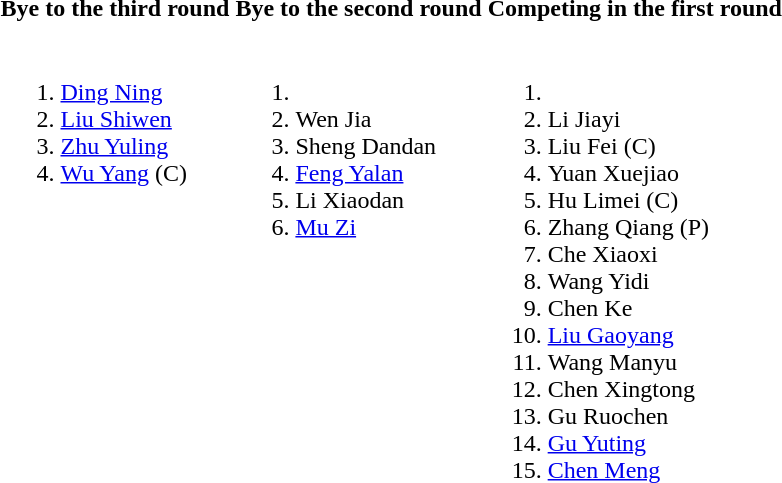<table>
<tr>
<th>Bye to the third round</th>
<th>Bye to the second round</th>
<th>Competing in the first round</th>
</tr>
<tr valign="top">
<td><br><ol><li><a href='#'>Ding Ning</a></li><li><a href='#'>Liu Shiwen</a></li><li><a href='#'>Zhu Yuling</a></li><li><a href='#'>Wu Yang</a> (C)</li></ol></td>
<td><br><ol><li><li>Wen Jia</li></li><li>Sheng Dandan</li><li><a href='#'>Feng Yalan</a></li><li>Li Xiaodan</li><li><a href='#'>Mu Zi</a></li></ol></td>
<td><br><ol><li><li>Li Jiayi</li></li><li>Liu Fei (C)</li><li>Yuan Xuejiao</li><li>Hu Limei (C)</li><li>Zhang Qiang (P)</li><li>Che Xiaoxi</li><li>Wang Yidi</li><li>Chen Ke</li><li><a href='#'>Liu Gaoyang</a></li><li>Wang Manyu</li><li>Chen Xingtong</li><li>Gu Ruochen</li><li><a href='#'>Gu Yuting</a></li><li><a href='#'>Chen Meng</a></li></ol></td>
</tr>
</table>
